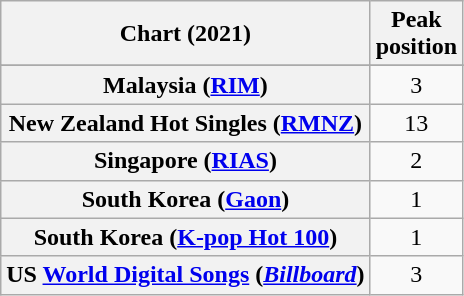<table class="wikitable plainrowheaders sortable" style="text-align:center">
<tr>
<th scope="col">Chart (2021)</th>
<th scope="col">Peak<br>position</th>
</tr>
<tr>
</tr>
<tr>
<th scope="row">Malaysia (<a href='#'>RIM</a>)</th>
<td>3</td>
</tr>
<tr>
<th scope="row">New Zealand Hot Singles (<a href='#'>RMNZ</a>)</th>
<td>13</td>
</tr>
<tr>
<th scope="row">Singapore (<a href='#'>RIAS</a>)</th>
<td>2</td>
</tr>
<tr>
<th scope="row">South Korea (<a href='#'>Gaon</a>)</th>
<td>1</td>
</tr>
<tr>
<th scope="row">South Korea (<a href='#'>K-pop Hot 100</a>)</th>
<td>1</td>
</tr>
<tr>
<th scope="row">US <a href='#'>World Digital Songs</a> (<em><a href='#'>Billboard</a></em>)</th>
<td>3</td>
</tr>
</table>
